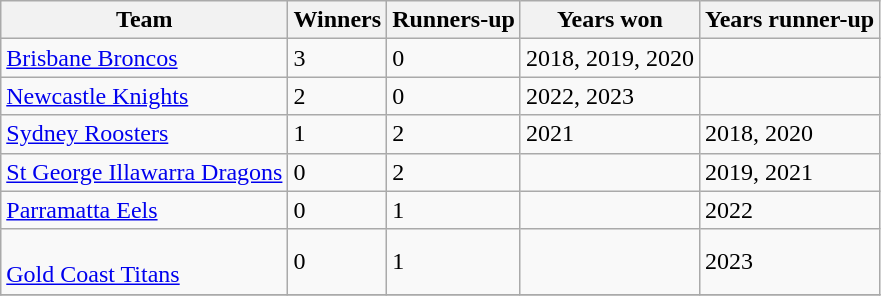<table class="wikitable sortable">
<tr>
<th>Team</th>
<th>Winners</th>
<th>Runners-up</th>
<th>Years won</th>
<th>Years runner-up</th>
</tr>
<tr>
<td> <a href='#'>Brisbane Broncos</a></td>
<td>3</td>
<td>0</td>
<td>2018, 2019, 2020</td>
<td></td>
</tr>
<tr>
<td> <a href='#'>Newcastle Knights</a></td>
<td>2</td>
<td>0</td>
<td>2022, 2023</td>
<td></td>
</tr>
<tr>
<td> <a href='#'>Sydney Roosters</a></td>
<td>1</td>
<td>2</td>
<td>2021</td>
<td>2018, 2020</td>
</tr>
<tr>
<td> <a href='#'>St George Illawarra Dragons</a></td>
<td>0</td>
<td>2</td>
<td></td>
<td>2019, 2021</td>
</tr>
<tr>
<td> <a href='#'>Parramatta Eels</a></td>
<td>0</td>
<td>1</td>
<td></td>
<td>2022</td>
</tr>
<tr>
<td><br><a href='#'>Gold Coast Titans</a></td>
<td>0</td>
<td>1</td>
<td></td>
<td>2023</td>
</tr>
<tr>
</tr>
</table>
